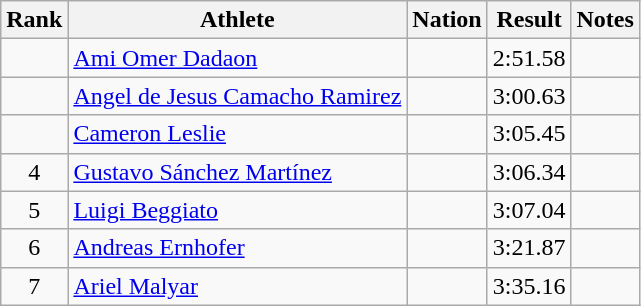<table class="wikitable sortable" style="text-align:center">
<tr>
<th>Rank</th>
<th>Athlete</th>
<th>Nation</th>
<th>Result</th>
<th>Notes</th>
</tr>
<tr>
<td></td>
<td align="left"><a href='#'>Ami Omer Dadaon</a></td>
<td align=left></td>
<td>2:51.58</td>
<td></td>
</tr>
<tr>
<td></td>
<td align="left"><a href='#'>Angel de Jesus Camacho Ramirez</a></td>
<td align=left></td>
<td>3:00.63</td>
<td></td>
</tr>
<tr>
<td></td>
<td align="left"><a href='#'>Cameron Leslie</a></td>
<td align=left></td>
<td>3:05.45</td>
<td></td>
</tr>
<tr>
<td>4</td>
<td align="left"><a href='#'>Gustavo Sánchez Martínez</a></td>
<td align=left></td>
<td>3:06.34</td>
<td></td>
</tr>
<tr>
<td>5</td>
<td align="left"><a href='#'>Luigi Beggiato</a></td>
<td align=left></td>
<td>3:07.04</td>
<td></td>
</tr>
<tr>
<td>6</td>
<td align="left"><a href='#'>Andreas Ernhofer</a></td>
<td align=left></td>
<td>3:21.87</td>
<td></td>
</tr>
<tr>
<td>7</td>
<td align="left"><a href='#'>Ariel Malyar</a></td>
<td align=left></td>
<td>3:35.16</td>
<td></td>
</tr>
</table>
